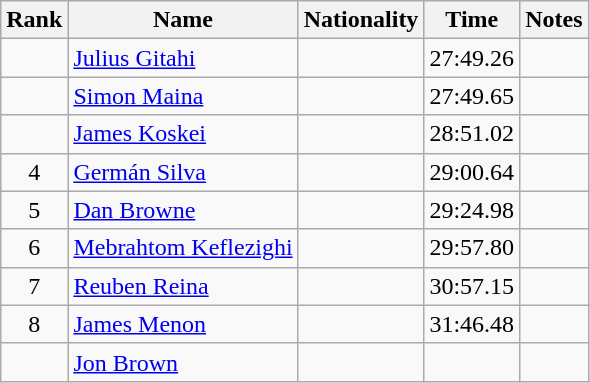<table class="wikitable sortable" style="text-align:center">
<tr>
<th>Rank</th>
<th>Name</th>
<th>Nationality</th>
<th>Time</th>
<th>Notes</th>
</tr>
<tr>
<td></td>
<td align=left><a href='#'>Julius Gitahi</a></td>
<td align=left></td>
<td>27:49.26</td>
<td></td>
</tr>
<tr>
<td></td>
<td align=left><a href='#'>Simon Maina</a></td>
<td align=left></td>
<td>27:49.65</td>
<td></td>
</tr>
<tr>
<td></td>
<td align=left><a href='#'>James Koskei</a></td>
<td align=left></td>
<td>28:51.02</td>
<td></td>
</tr>
<tr>
<td>4</td>
<td align=left><a href='#'>Germán Silva</a></td>
<td align=left></td>
<td>29:00.64</td>
<td></td>
</tr>
<tr>
<td>5</td>
<td align=left><a href='#'>Dan Browne</a></td>
<td align=left></td>
<td>29:24.98</td>
<td></td>
</tr>
<tr>
<td>6</td>
<td align=left><a href='#'>Mebrahtom Keflezighi</a></td>
<td align=left></td>
<td>29:57.80</td>
<td></td>
</tr>
<tr>
<td>7</td>
<td align=left><a href='#'>Reuben Reina</a></td>
<td align=left></td>
<td>30:57.15</td>
<td></td>
</tr>
<tr>
<td>8</td>
<td align=left><a href='#'>James Menon</a></td>
<td align=left></td>
<td>31:46.48</td>
<td></td>
</tr>
<tr>
<td></td>
<td align=left><a href='#'>Jon Brown</a></td>
<td align=left></td>
<td></td>
<td></td>
</tr>
</table>
